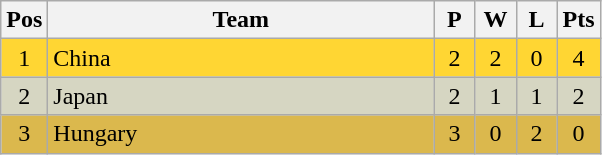<table class="wikitable" style="font-size: 100%">
<tr>
<th width=15>Pos</th>
<th width=250>Team</th>
<th width=20>P</th>
<th width=20>W</th>
<th width=20>L</th>
<th width=20>Pts</th>
</tr>
<tr align=center style="background: #FFD633;">
<td>1</td>
<td align="left"> China</td>
<td>2</td>
<td>2</td>
<td>0</td>
<td>4</td>
</tr>
<tr align=center style="background: #D6D6C2;">
<td>2</td>
<td align="left"> Japan</td>
<td>2</td>
<td>1</td>
<td>1</td>
<td>2</td>
</tr>
<tr align=center style="background: #DBB84D;">
<td>3</td>
<td align="left"> Hungary</td>
<td>3</td>
<td>0</td>
<td>2</td>
<td>0</td>
</tr>
</table>
